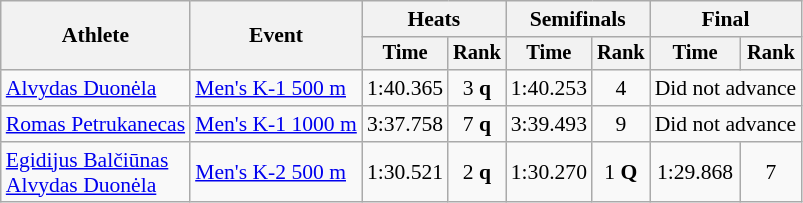<table class="wikitable" style="font-size:90%">
<tr>
<th rowspan=2>Athlete</th>
<th rowspan=2>Event</th>
<th colspan=2>Heats</th>
<th colspan=2>Semifinals</th>
<th colspan=2>Final</th>
</tr>
<tr style="font-size:95%">
<th>Time</th>
<th>Rank</th>
<th>Time</th>
<th>Rank</th>
<th>Time</th>
<th>Rank</th>
</tr>
<tr align=center>
<td align=left><a href='#'>Alvydas Duonėla</a></td>
<td align=left><a href='#'>Men's K-1 500 m</a></td>
<td>1:40.365</td>
<td>3 <strong>q</strong></td>
<td>1:40.253</td>
<td>4</td>
<td colspan=2>Did not advance</td>
</tr>
<tr align=center>
<td align=left><a href='#'>Romas Petrukanecas</a></td>
<td align=left><a href='#'>Men's K-1 1000 m</a></td>
<td>3:37.758</td>
<td>7 <strong>q</strong></td>
<td>3:39.493</td>
<td>9</td>
<td colspan=2>Did not advance</td>
</tr>
<tr align=center>
<td align=left><a href='#'>Egidijus Balčiūnas</a><br><a href='#'>Alvydas Duonėla</a></td>
<td align=left><a href='#'>Men's K-2 500 m</a></td>
<td>1:30.521</td>
<td>2 <strong>q</strong></td>
<td>1:30.270</td>
<td>1 <strong>Q</strong></td>
<td>1:29.868</td>
<td>7</td>
</tr>
</table>
